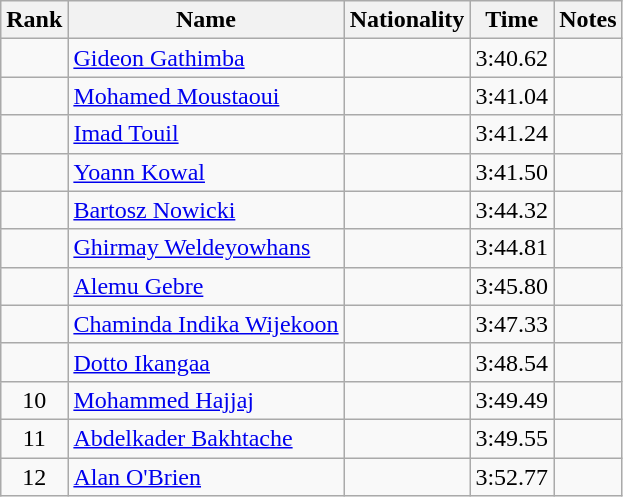<table class="wikitable sortable" style="text-align:center">
<tr>
<th>Rank</th>
<th>Name</th>
<th>Nationality</th>
<th>Time</th>
<th>Notes</th>
</tr>
<tr>
<td></td>
<td align=left><a href='#'>Gideon Gathimba</a></td>
<td align=left></td>
<td>3:40.62</td>
<td></td>
</tr>
<tr>
<td></td>
<td align=left><a href='#'>Mohamed Moustaoui</a></td>
<td align=left></td>
<td>3:41.04</td>
<td></td>
</tr>
<tr>
<td></td>
<td align=left><a href='#'>Imad Touil</a></td>
<td align=left></td>
<td>3:41.24</td>
<td></td>
</tr>
<tr>
<td></td>
<td align=left><a href='#'>Yoann Kowal</a></td>
<td align=left></td>
<td>3:41.50</td>
<td></td>
</tr>
<tr>
<td></td>
<td align=left><a href='#'>Bartosz Nowicki</a></td>
<td align=left></td>
<td>3:44.32</td>
<td></td>
</tr>
<tr>
<td></td>
<td align=left><a href='#'>Ghirmay Weldeyowhans</a></td>
<td align=left></td>
<td>3:44.81</td>
<td></td>
</tr>
<tr>
<td></td>
<td align=left><a href='#'>Alemu Gebre</a></td>
<td align=left></td>
<td>3:45.80</td>
<td></td>
</tr>
<tr>
<td></td>
<td align=left><a href='#'>Chaminda Indika Wijekoon</a></td>
<td align=left></td>
<td>3:47.33</td>
<td></td>
</tr>
<tr>
<td></td>
<td align=left><a href='#'>Dotto Ikangaa</a></td>
<td align=left></td>
<td>3:48.54</td>
<td></td>
</tr>
<tr>
<td>10</td>
<td align=left><a href='#'>Mohammed Hajjaj</a></td>
<td align=left></td>
<td>3:49.49</td>
<td></td>
</tr>
<tr>
<td>11</td>
<td align=left><a href='#'>Abdelkader Bakhtache</a></td>
<td align=left></td>
<td>3:49.55</td>
<td></td>
</tr>
<tr>
<td>12</td>
<td align=left><a href='#'>Alan O'Brien</a></td>
<td align=left></td>
<td>3:52.77</td>
<td></td>
</tr>
</table>
